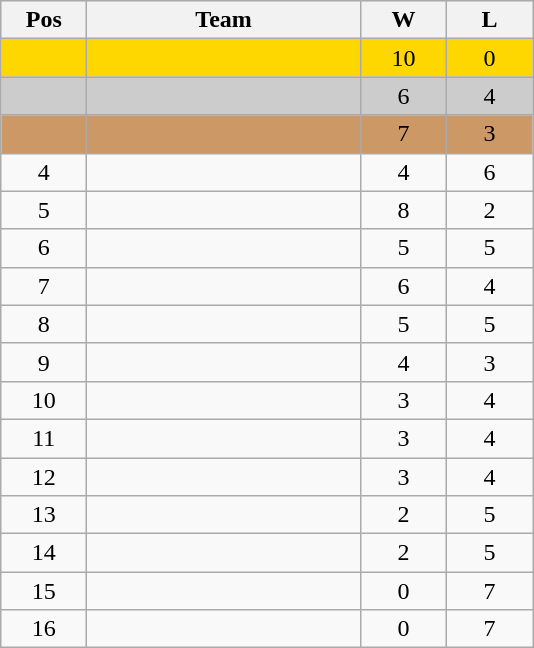<table class="wikitable gauche" style="text-align:center">
<tr bgcolor="e5e5e5">
<th width="50">Pos</th>
<th width="175">Team</th>
<th width="50">W</th>
<th width="50">L</th>
</tr>
<tr bgcolor=#FFD700>
<td></td>
<td align=left></td>
<td>10</td>
<td>0</td>
</tr>
<tr bgcolor=#CCCCCC>
<td></td>
<td align=left></td>
<td>6</td>
<td>4</td>
</tr>
<tr bgcolor=#CC9966>
<td></td>
<td align=left></td>
<td>7</td>
<td>3</td>
</tr>
<tr>
<td>4</td>
<td align=left></td>
<td>4</td>
<td>6</td>
</tr>
<tr>
<td>5</td>
<td align=left></td>
<td>8</td>
<td>2</td>
</tr>
<tr>
<td>6</td>
<td align=left></td>
<td>5</td>
<td>5</td>
</tr>
<tr>
<td>7</td>
<td align=left></td>
<td>6</td>
<td>4</td>
</tr>
<tr>
<td>8</td>
<td align=left></td>
<td>5</td>
<td>5</td>
</tr>
<tr>
<td>9</td>
<td align=left></td>
<td>4</td>
<td>3</td>
</tr>
<tr>
<td>10</td>
<td align=left></td>
<td>3</td>
<td>4</td>
</tr>
<tr>
<td>11</td>
<td align=left></td>
<td>3</td>
<td>4</td>
</tr>
<tr>
<td>12</td>
<td align=left></td>
<td>3</td>
<td>4</td>
</tr>
<tr>
<td>13</td>
<td align=left></td>
<td>2</td>
<td>5</td>
</tr>
<tr>
<td>14</td>
<td align=left></td>
<td>2</td>
<td>5</td>
</tr>
<tr>
<td>15</td>
<td align=left></td>
<td>0</td>
<td>7</td>
</tr>
<tr>
<td>16</td>
<td align=left></td>
<td>0</td>
<td>7</td>
</tr>
</table>
